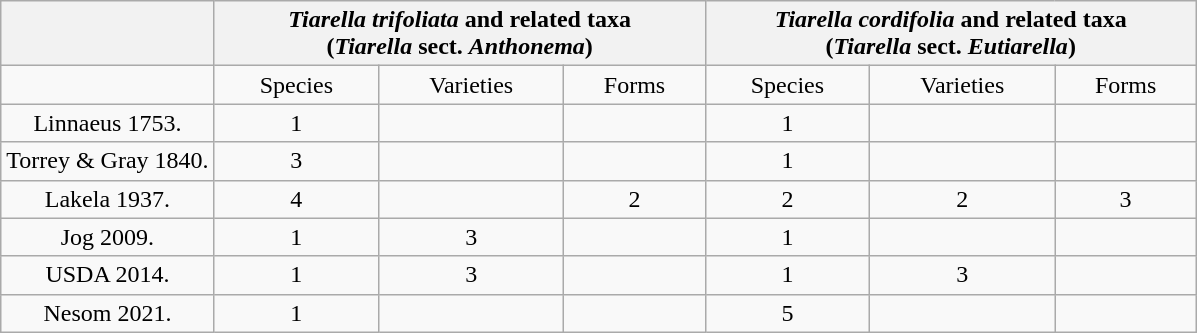<table class="wikitable" style="text-align: center;">
<tr>
<th colspan=1></th>
<th style="vertical-align: top; width: 20em;" colspan=3><em>Tiarella trifoliata</em> and related taxa<br>(<em>Tiarella</em> sect. <em>Anthonema</em>)</th>
<th style="vertical-align: top; width: 20em;" colspan=3><em>Tiarella cordifolia</em> and related taxa<br>(<em>Tiarella</em> sect. <em>Eutiarella</em>)</th>
</tr>
<tr>
<td style="vertical-align: top"></td>
<td style="vertical-align: top;">Species</td>
<td style="vertical-align: top;">Varieties</td>
<td style="vertical-align: top;">Forms</td>
<td style="vertical-align: top;">Species</td>
<td style="vertical-align: top;">Varieties</td>
<td style="vertical-align: top;">Forms</td>
</tr>
<tr>
<td style="vertical-align: top">Linnaeus 1753.</td>
<td style="vertical-align: top">1</td>
<td style="vertical-align: top"></td>
<td style="vertical-align: top"></td>
<td style="vertical-align: top">1</td>
<td style="vertical-align: top"></td>
<td style="vertical-align: top"></td>
</tr>
<tr>
<td style="vertical-align: top">Torrey & Gray 1840.</td>
<td style="vertical-align: top">3</td>
<td style="vertical-align: top"></td>
<td style="vertical-align: top"></td>
<td style="vertical-align: top">1</td>
<td style="vertical-align: top"></td>
<td style="vertical-align: top"></td>
</tr>
<tr>
<td style="vertical-align: top">Lakela 1937.</td>
<td style="vertical-align: top">4</td>
<td style="vertical-align: top"></td>
<td style="vertical-align: top">2</td>
<td style="vertical-align: top">2</td>
<td style="vertical-align: top">2</td>
<td style="vertical-align: top">3</td>
</tr>
<tr>
<td style="vertical-align: top">Jog 2009.</td>
<td style="vertical-align: top">1</td>
<td style="vertical-align: top">3</td>
<td style="vertical-align: top"></td>
<td style="vertical-align: top">1</td>
<td style="vertical-align: top"></td>
<td style="vertical-align: top"></td>
</tr>
<tr>
<td style="vertical-align: top">USDA 2014.</td>
<td style="vertical-align: top">1</td>
<td style="vertical-align: top">3</td>
<td style="vertical-align: top"></td>
<td style="vertical-align: top">1</td>
<td style="vertical-align: top">3</td>
<td style="vertical-align: top"></td>
</tr>
<tr>
<td style="vertical-align: top">Nesom 2021.</td>
<td style="vertical-align: top">1</td>
<td style="vertical-align: top"></td>
<td style="vertical-align: top"></td>
<td style="vertical-align: top">5</td>
<td style="vertical-align: top"></td>
<td style="vertical-align: top"></td>
</tr>
</table>
